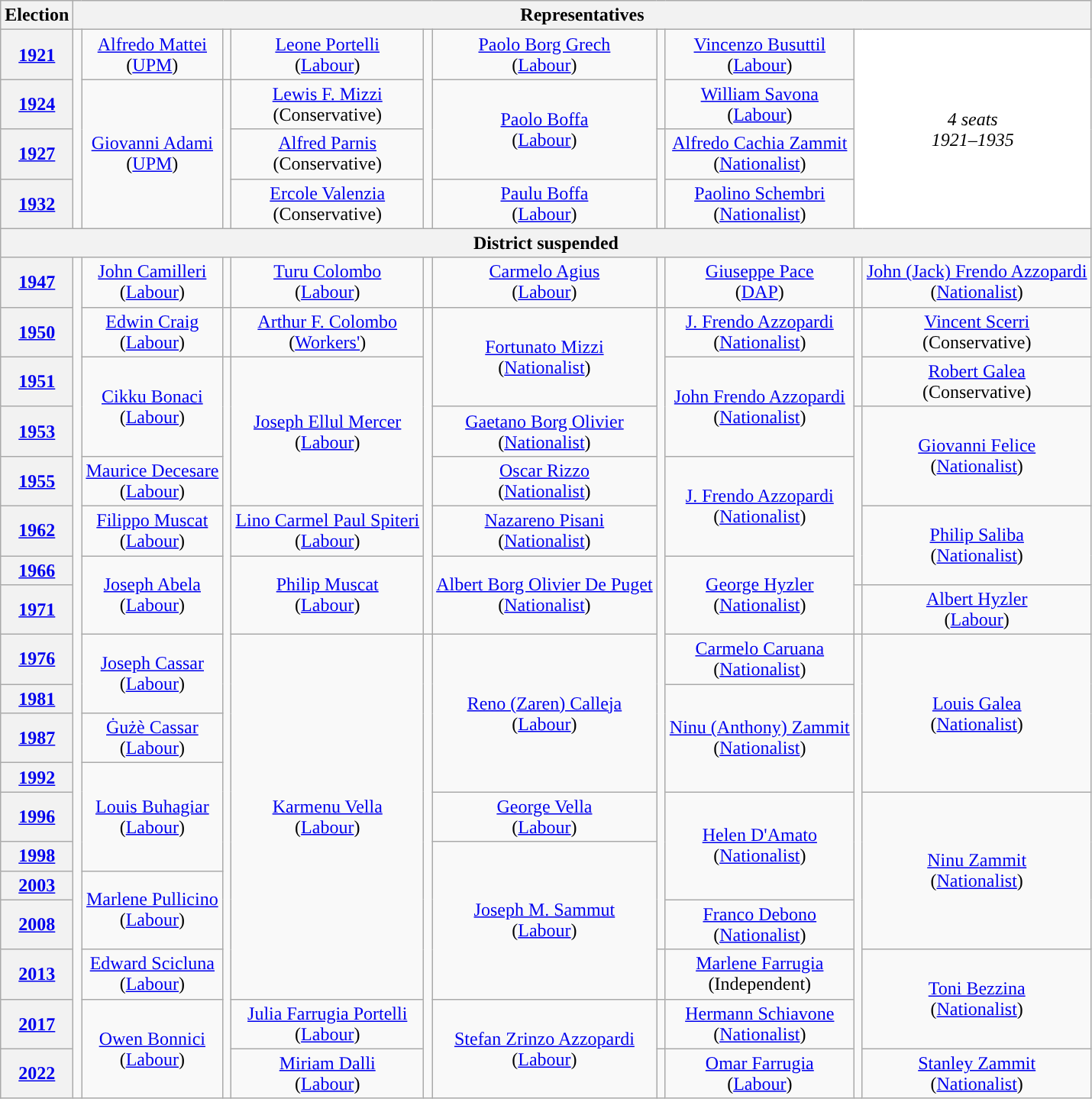<table class="wikitable" style="text-align:center">
<tr>
<th>Election</th>
<th colspan=10>Representatives</th>
</tr>
<tr>
<th><a href='#'>1921</a></th>
<td rowspan=4; style="background-color: "></td>
<td rowspan=1><a href='#'>Alfredo Mattei</a><br>(<a href='#'>UPM</a>)</td>
<td rowspan=1; style="background-color: "></td>
<td rowspan=1><a href='#'>Leone Portelli</a><br>(<a href='#'>Labour</a>)</td>
<td rowspan=4; style="background-color: "></td>
<td rowspan=1><a href='#'>Paolo Borg Grech</a><br>(<a href='#'>Labour</a>)</td>
<td rowspan=2; style="background-color: "></td>
<td rowspan=1><a href='#'>Vincenzo Busuttil</a><br>(<a href='#'>Labour</a>)</td>
<td style="background-color:#FFFFFF" rowspan=4 colspan=2><em>4 seats<br>1921–1935</em></td>
</tr>
<tr>
<th><a href='#'>1924</a></th>
<td rowspan=3><a href='#'>Giovanni Adami</a><br>(<a href='#'>UPM</a>)</td>
<td rowspan=3; style="background-color: "></td>
<td rowspan=1><a href='#'>Lewis F. Mizzi</a><br>(Conservative)</td>
<td rowspan=2><a href='#'>Paolo Boffa</a><br>(<a href='#'>Labour</a>)</td>
<td rowspan=1><a href='#'>William Savona</a><br>(<a href='#'>Labour</a>)</td>
</tr>
<tr>
<th><a href='#'>1927</a></th>
<td rowspan=1><a href='#'>Alfred Parnis</a><br>(Conservative)</td>
<td rowspan=2; style="background-color: "></td>
<td rowspan=1><a href='#'>Alfredo Cachia Zammit</a><br>(<a href='#'>Nationalist</a>)</td>
</tr>
<tr>
<th><a href='#'>1932</a></th>
<td rowspan=1><a href='#'>Ercole Valenzia</a><br>(Conservative)</td>
<td rowspan=1><a href='#'>Paulu Boffa</a><br>(<a href='#'>Labour</a>)</td>
<td rowspan=1><a href='#'>Paolino Schembri</a><br>(<a href='#'>Nationalist</a>)</td>
</tr>
<tr>
<th colspan=21>District suspended</th>
</tr>
<tr>
<th><a href='#'>1947</a></th>
<td rowspan=19; style="background-color: "></td>
<td rowspan=1><a href='#'>John Camilleri</a><br>(<a href='#'>Labour</a>)</td>
<td rowspan=1; style="background-color: "></td>
<td rowspan=1><a href='#'>Turu Colombo</a><br>(<a href='#'>Labour</a>)</td>
<td rowspan=1; style="background-color: "></td>
<td rowspan=1><a href='#'>Carmelo Agius</a><br>(<a href='#'>Labour</a>)</td>
<td rowspan=1; style="background-color: "></td>
<td rowspan=1><a href='#'>Giuseppe Pace</a><br>(<a href='#'>DAP</a>)</td>
<td rowspan=1; style="background-color: "></td>
<td rowspan=1><a href='#'>John (Jack) Frendo Azzopardi</a><br>(<a href='#'>Nationalist</a>)</td>
</tr>
<tr>
<th><a href='#'>1950</a></th>
<td rowspan=1><a href='#'>Edwin Craig</a><br>(<a href='#'>Labour</a>)</td>
<td rowspan=1; style="background-color: "></td>
<td rowspan=1><a href='#'>Arthur F. Colombo</a><br>(<a href='#'>Workers'</a>)</td>
<td rowspan=7; style="background-color: "></td>
<td rowspan=2><a href='#'>Fortunato Mizzi</a><br>(<a href='#'>Nationalist</a>)</td>
<td rowspan=15; style="background-color: "></td>
<td rowspan=1><a href='#'>J. Frendo Azzopardi</a><br>(<a href='#'>Nationalist</a>)</td>
<td rowspan=2; style="background-color: "></td>
<td rowspan=1><a href='#'>Vincent Scerri</a><br>(Conservative)</td>
</tr>
<tr>
<th><a href='#'>1951</a></th>
<td rowspan=2><a href='#'>Cikku Bonaci</a><br>(<a href='#'>Labour</a>)</td>
<td rowspan=17; style="background-color: "></td>
<td rowspan=3><a href='#'>Joseph Ellul Mercer</a><br>(<a href='#'>Labour</a>)</td>
<td rowspan=2><a href='#'>John Frendo Azzopardi</a><br>(<a href='#'>Nationalist</a>)</td>
<td><a href='#'>Robert Galea</a><br>(Conservative)</td>
</tr>
<tr>
<th><a href='#'>1953</a></th>
<td rowspan=1><a href='#'>Gaetano Borg Olivier</a><br>(<a href='#'>Nationalist</a>)</td>
<td rowspan=4; style="background-color: "></td>
<td rowspan=2><a href='#'>Giovanni Felice</a><br>(<a href='#'>Nationalist</a>)</td>
</tr>
<tr>
<th><a href='#'>1955</a></th>
<td rowspan=1><a href='#'>Maurice Decesare</a><br>(<a href='#'>Labour</a>)</td>
<td rowspan=1><a href='#'>Oscar Rizzo</a><br>(<a href='#'>Nationalist</a>)</td>
<td rowspan=2><a href='#'>J. Frendo Azzopardi</a><br>(<a href='#'>Nationalist</a>)</td>
</tr>
<tr>
<th><a href='#'>1962</a></th>
<td rowspan=1><a href='#'>Filippo Muscat</a><br>(<a href='#'>Labour</a>)</td>
<td rowspan=1><a href='#'>Lino Carmel Paul Spiteri</a><br>(<a href='#'>Labour</a>)</td>
<td rowspan=1><a href='#'>Nazareno Pisani</a><br>(<a href='#'>Nationalist</a>)</td>
<td rowspan=2><a href='#'>Philip Saliba</a><br>(<a href='#'>Nationalist</a>)</td>
</tr>
<tr>
<th><a href='#'>1966</a></th>
<td rowspan=2><a href='#'>Joseph Abela</a><br>(<a href='#'>Labour</a>)</td>
<td rowspan=2><a href='#'>Philip Muscat</a><br>(<a href='#'>Labour</a>)</td>
<td rowspan=2><a href='#'>Albert Borg Olivier De Puget</a><br>(<a href='#'>Nationalist</a>)</td>
<td rowspan=2><a href='#'>George Hyzler</a><br>(<a href='#'>Nationalist</a>)</td>
</tr>
<tr>
<th><a href='#'>1971</a></th>
<td rowspan=1; style="background-color: "></td>
<td rowspan=1><a href='#'>Albert Hyzler</a><br>(<a href='#'>Labour</a>)</td>
</tr>
<tr>
<th><a href='#'>1976</a></th>
<td rowspan=2><a href='#'>Joseph Cassar</a><br>(<a href='#'>Labour</a>)</td>
<td rowspan=9><a href='#'>Karmenu Vella</a><br>(<a href='#'>Labour</a>)</td>
<td rowspan=11; style="background-color: "></td>
<td rowspan=4><a href='#'>Reno (Zaren) Calleja</a><br>(<a href='#'>Labour</a>)</td>
<td rowspan=1><a href='#'>Carmelo Caruana</a><br>(<a href='#'>Nationalist</a>)</td>
<td rowspan=11; style="background-color: "></td>
<td rowspan=4><a href='#'>Louis Galea</a><br>(<a href='#'>Nationalist</a>)</td>
</tr>
<tr>
<th><a href='#'>1981</a></th>
<td rowspan=3><a href='#'>Ninu (Anthony) Zammit</a><br>(<a href='#'>Nationalist</a>)</td>
</tr>
<tr>
<th><a href='#'>1987</a></th>
<td rowspan=1><a href='#'>Ġużè Cassar</a><br>(<a href='#'>Labour</a>)</td>
</tr>
<tr>
<th><a href='#'>1992</a></th>
<td rowspan=3><a href='#'>Louis Buhagiar</a><br>(<a href='#'>Labour</a>)</td>
</tr>
<tr>
<th><a href='#'>1996</a></th>
<td rowspan=1><a href='#'>George Vella</a><br>(<a href='#'>Labour</a>)</td>
<td rowspan=3><a href='#'>Helen D'Amato</a><br>(<a href='#'>Nationalist</a>)</td>
<td rowspan=4><a href='#'>Ninu Zammit</a><br>(<a href='#'>Nationalist</a>)</td>
</tr>
<tr>
<th><a href='#'>1998</a></th>
<td rowspan=4><a href='#'>Joseph M. Sammut</a><br>(<a href='#'>Labour</a>)</td>
</tr>
<tr>
<th><a href='#'>2003</a></th>
<td rowspan=2><a href='#'>Marlene Pullicino</a><br>(<a href='#'>Labour</a>)</td>
</tr>
<tr>
<th><a href='#'>2008</a></th>
<td rowspan=1><a href='#'>Franco Debono</a><br>(<a href='#'>Nationalist</a>)</td>
</tr>
<tr>
<th><a href='#'>2013</a></th>
<td><a href='#'>Edward Scicluna</a><br>(<a href='#'>Labour</a>)</td>
<td rowspan=1; style="background-color: "></td>
<td><a href='#'>Marlene Farrugia</a><br>(Independent)</td>
<td rowspan=2><a href='#'>Toni Bezzina</a><br>(<a href='#'>Nationalist</a>)</td>
</tr>
<tr>
<th><a href='#'>2017</a></th>
<td rowspan=2><a href='#'>Owen Bonnici</a><br>(<a href='#'>Labour</a>)</td>
<td><a href='#'>Julia Farrugia Portelli</a><br>(<a href='#'>Labour</a>)</td>
<td rowspan=2><a href='#'>Stefan Zrinzo Azzopardi</a><br>(<a href='#'>Labour</a>)</td>
<td rowspan=1; style="background-color: "></td>
<td><a href='#'>Hermann Schiavone</a><br>(<a href='#'>Nationalist</a>)</td>
</tr>
<tr>
<th><a href='#'>2022</a></th>
<td rowspan=1><a href='#'>Miriam Dalli</a><br>(<a href='#'>Labour</a>)</td>
<td rowspan=1; style="background-color: "></td>
<td rowspan=1><a href='#'>Omar Farrugia</a><br>(<a href='#'>Labour</a>)</td>
<td><a href='#'>Stanley Zammit</a><br>(<a href='#'>Nationalist</a>)</td>
</tr>
</table>
